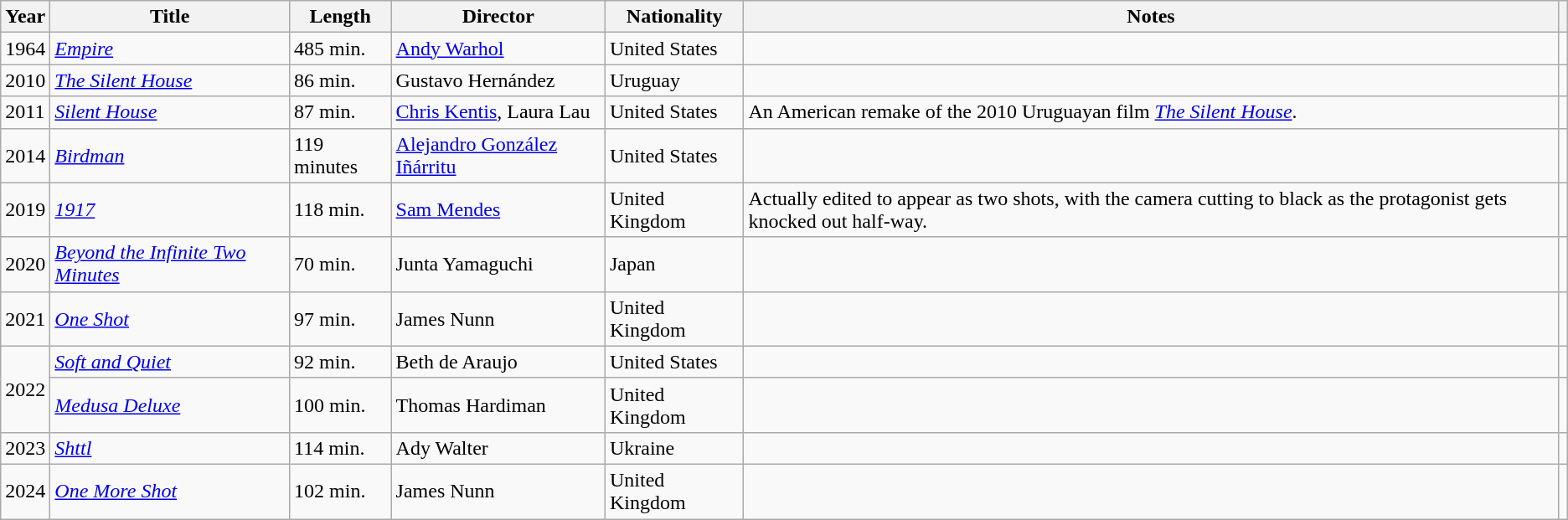<table class="wikitable sortable">
<tr>
<th>Year</th>
<th>Title</th>
<th>Length</th>
<th>Director</th>
<th>Nationality</th>
<th>Notes</th>
<th></th>
</tr>
<tr>
<td>1964</td>
<td><em><a href='#'>Empire</a></em></td>
<td>485 min.</td>
<td><a href='#'>Andy Warhol</a></td>
<td>United States</td>
<td></td>
<td></td>
</tr>
<tr>
<td>2010</td>
<td><em><a href='#'>The Silent House</a></em></td>
<td>86 min.</td>
<td>Gustavo Hernández</td>
<td>Uruguay</td>
<td></td>
<td></td>
</tr>
<tr>
<td>2011</td>
<td><em><a href='#'>Silent House</a></em></td>
<td>87 min.</td>
<td><a href='#'>Chris Kentis</a>, Laura Lau</td>
<td>United States</td>
<td>An American remake of the 2010 Uruguayan film <em><a href='#'>The Silent House</a></em>.</td>
<td></td>
</tr>
<tr>
<td>2014</td>
<td><em><a href='#'>Birdman</a></em></td>
<td>119 minutes</td>
<td><a href='#'>Alejandro González Iñárritu</a></td>
<td>United States</td>
<td></td>
<td></td>
</tr>
<tr>
<td>2019</td>
<td><em><a href='#'>1917</a></em></td>
<td>118 min.</td>
<td><a href='#'>Sam Mendes</a></td>
<td>United Kingdom</td>
<td>Actually edited to appear as two shots, with the camera cutting to black as the protagonist gets knocked out half-way.</td>
<td></td>
</tr>
<tr>
<td>2020</td>
<td><em><a href='#'>Beyond the Infinite Two Minutes</a></em></td>
<td>70 min.</td>
<td>Junta Yamaguchi</td>
<td>Japan</td>
<td></td>
<td></td>
</tr>
<tr>
<td>2021</td>
<td><em><a href='#'>One Shot</a></em></td>
<td>97 min.</td>
<td>James Nunn</td>
<td>United Kingdom</td>
<td></td>
<td></td>
</tr>
<tr>
<td rowspan="2">2022</td>
<td><em><a href='#'>Soft and Quiet</a></em></td>
<td>92 min.</td>
<td>Beth de Araujo</td>
<td>United States</td>
<td></td>
<td></td>
</tr>
<tr>
<td><em><a href='#'>Medusa Deluxe</a></em></td>
<td>100 min.</td>
<td>Thomas Hardiman</td>
<td>United Kingdom</td>
<td></td>
<td></td>
</tr>
<tr>
<td>2023</td>
<td><em><a href='#'>Shttl</a></em></td>
<td>114 min.</td>
<td>Ady Walter</td>
<td>Ukraine</td>
<td></td>
<td></td>
</tr>
<tr>
<td>2024</td>
<td><em><a href='#'>One More Shot</a></em></td>
<td>102 min.</td>
<td>James Nunn</td>
<td>United Kingdom</td>
<td></td>
<td></td>
</tr>
</table>
